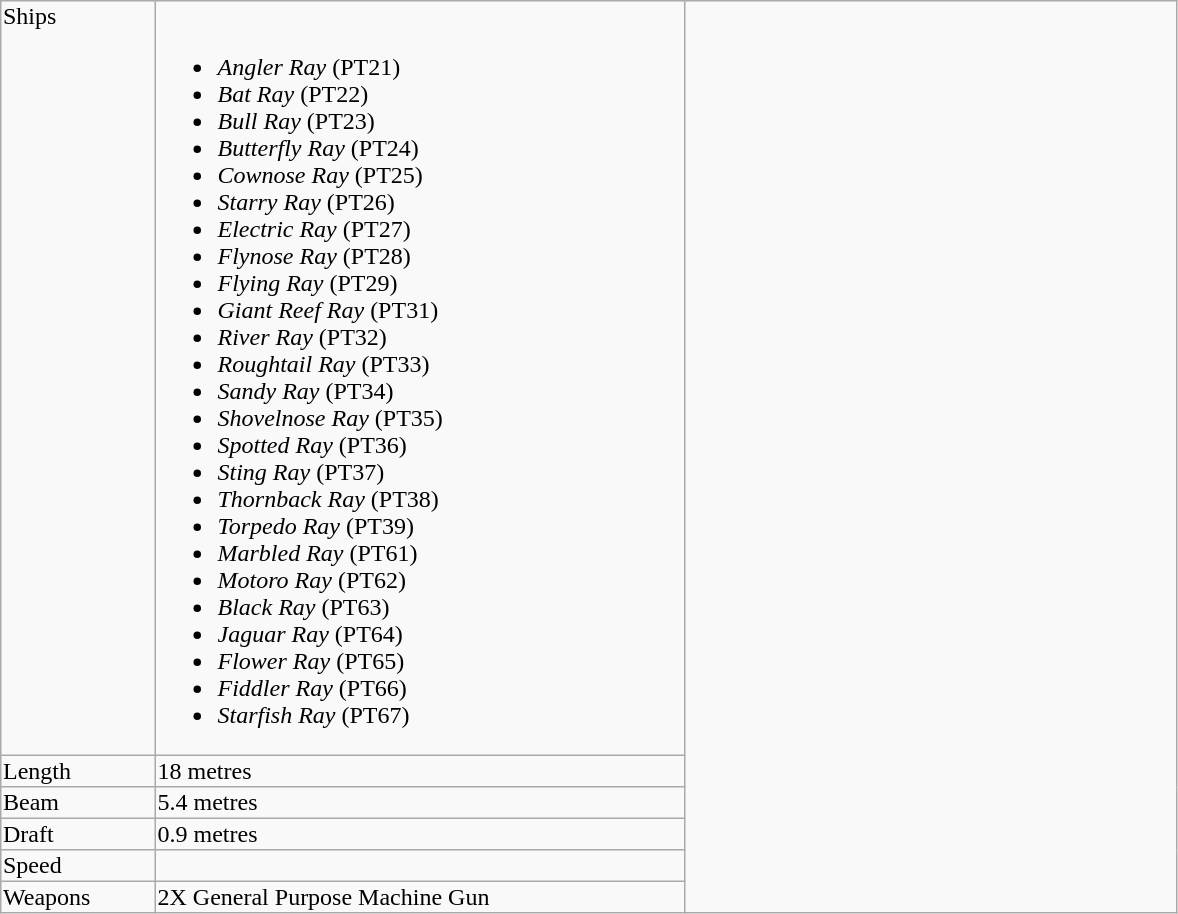<table align="left" border="1" style="background: #F9F9F9; border: 1px solid #AAA; border-collapse: collapse">
<tr>
<td valign="top" width="100">Ships</td>
<td valign="top" width="350"><br><ul><li><em>Angler Ray</em> (PT21)</li><li><em>Bat Ray</em> (PT22)</li><li><em>Bull Ray</em> (PT23)</li><li><em>Butterfly Ray</em> (PT24)</li><li><em>Cownose Ray</em> (PT25)</li><li><em>Starry Ray</em> (PT26)</li><li><em>Electric Ray</em> (PT27)</li><li><em>Flynose Ray</em> (PT28)</li><li><em>Flying Ray</em> (PT29)</li><li><em>Giant Reef Ray</em> (PT31)</li><li><em>River Ray</em> (PT32)</li><li><em>Roughtail Ray</em> (PT33)</li><li><em>Sandy Ray</em> (PT34)</li><li><em>Shovelnose Ray</em> (PT35)</li><li><em>Spotted Ray</em> (PT36)</li><li><em>Sting Ray</em> (PT37)</li><li><em>Thornback Ray</em> (PT38)</li><li><em>Torpedo Ray</em> (PT39)</li><li><em>Marbled Ray</em> (PT61)</li><li><em>Motoro Ray</em> (PT62)</li><li><em>Black Ray</em> (PT63)</li><li><em>Jaguar Ray</em> (PT64)</li><li><em>Flower Ray</em> (PT65)</li><li><em>Fiddler Ray</em> (PT66)</li><li><em>Starfish Ray</em> (PT67)</li></ul></td>
<td rowspan="6" width="325"> </td>
</tr>
<tr>
<td valign="top" width="100">Length</td>
<td valign="top" width="350">18 metres</td>
</tr>
<tr>
<td valign="top" width="100">Beam</td>
<td valign="top" width="350">5.4 metres</td>
</tr>
<tr>
<td valign="top" width="100">Draft</td>
<td valign="top" width="350">0.9 metres</td>
</tr>
<tr>
<td valign="top" width="100">Speed</td>
<td valign="top" width="350"></td>
</tr>
<tr>
<td valign="top" width="100">Weapons</td>
<td valign="top" width="350">2X General Purpose Machine Gun</td>
</tr>
</table>
